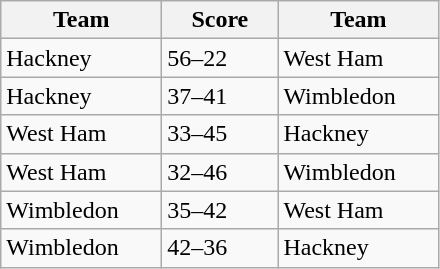<table class="wikitable" style="font-size: 100%">
<tr>
<th width=100>Team</th>
<th width=70>Score</th>
<th width=100>Team</th>
</tr>
<tr>
<td>Hackney</td>
<td>56–22</td>
<td>West Ham</td>
</tr>
<tr>
<td>Hackney</td>
<td>37–41</td>
<td>Wimbledon</td>
</tr>
<tr>
<td>West Ham</td>
<td>33–45</td>
<td>Hackney</td>
</tr>
<tr>
<td>West Ham</td>
<td>32–46</td>
<td>Wimbledon</td>
</tr>
<tr>
<td>Wimbledon</td>
<td>35–42</td>
<td>West Ham</td>
</tr>
<tr>
<td>Wimbledon</td>
<td>42–36</td>
<td>Hackney</td>
</tr>
</table>
